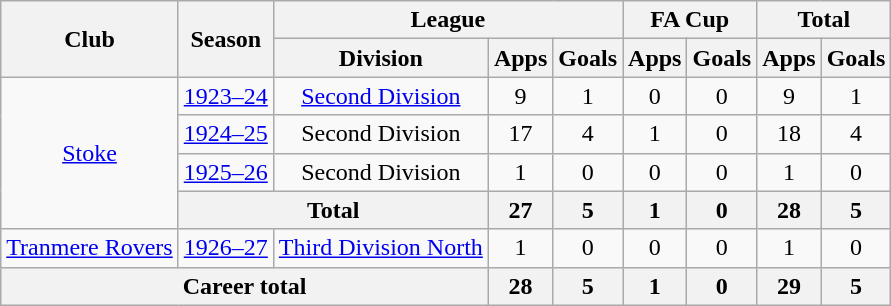<table class="wikitable" style="text-align: center;">
<tr>
<th rowspan="2">Club</th>
<th rowspan="2">Season</th>
<th colspan="3">League</th>
<th colspan="2">FA Cup</th>
<th colspan="2">Total</th>
</tr>
<tr>
<th>Division</th>
<th>Apps</th>
<th>Goals</th>
<th>Apps</th>
<th>Goals</th>
<th>Apps</th>
<th>Goals</th>
</tr>
<tr>
<td rowspan="4"><a href='#'>Stoke</a></td>
<td><a href='#'>1923–24</a></td>
<td><a href='#'>Second Division</a></td>
<td>9</td>
<td>1</td>
<td>0</td>
<td>0</td>
<td>9</td>
<td>1</td>
</tr>
<tr>
<td><a href='#'>1924–25</a></td>
<td>Second Division</td>
<td>17</td>
<td>4</td>
<td>1</td>
<td>0</td>
<td>18</td>
<td>4</td>
</tr>
<tr>
<td><a href='#'>1925–26</a></td>
<td>Second Division</td>
<td>1</td>
<td>0</td>
<td>0</td>
<td>0</td>
<td>1</td>
<td>0</td>
</tr>
<tr>
<th colspan=2>Total</th>
<th>27</th>
<th>5</th>
<th>1</th>
<th>0</th>
<th>28</th>
<th>5</th>
</tr>
<tr>
<td><a href='#'>Tranmere Rovers</a></td>
<td><a href='#'>1926–27</a></td>
<td><a href='#'>Third Division North</a></td>
<td>1</td>
<td>0</td>
<td>0</td>
<td>0</td>
<td>1</td>
<td>0</td>
</tr>
<tr>
<th colspan=3>Career total</th>
<th>28</th>
<th>5</th>
<th>1</th>
<th>0</th>
<th>29</th>
<th>5</th>
</tr>
</table>
